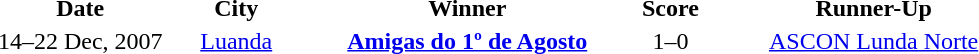<table border="0" style="text-align:center;">
<tr>
<th width=125px>Date</th>
<th width=75px>City</th>
<th width=225px>Winner</th>
<th>Score</th>
<th width=225px>Runner-Up</th>
</tr>
<tr>
<td>14–22 Dec, 2007</td>
<td><a href='#'>Luanda</a></td>
<td><strong><a href='#'>Amigas do 1º de Agosto</a></strong></td>
<td>1–0</td>
<td><a href='#'>ASCON Lunda Norte</a></td>
</tr>
</table>
